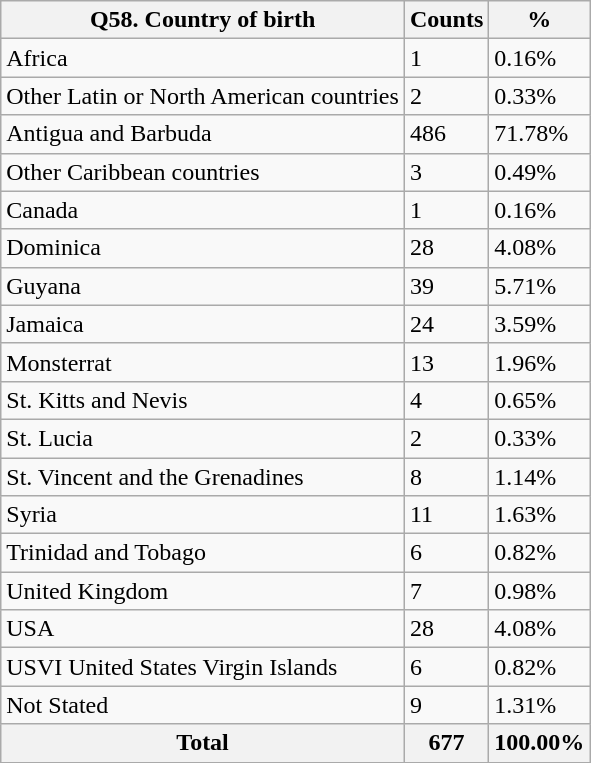<table class="wikitable sortable">
<tr>
<th>Q58. Country of birth</th>
<th>Counts</th>
<th>%</th>
</tr>
<tr>
<td>Africa</td>
<td>1</td>
<td>0.16%</td>
</tr>
<tr>
<td>Other Latin or North American countries</td>
<td>2</td>
<td>0.33%</td>
</tr>
<tr>
<td>Antigua and Barbuda</td>
<td>486</td>
<td>71.78%</td>
</tr>
<tr>
<td>Other Caribbean countries</td>
<td>3</td>
<td>0.49%</td>
</tr>
<tr>
<td>Canada</td>
<td>1</td>
<td>0.16%</td>
</tr>
<tr>
<td>Dominica</td>
<td>28</td>
<td>4.08%</td>
</tr>
<tr>
<td>Guyana</td>
<td>39</td>
<td>5.71%</td>
</tr>
<tr>
<td>Jamaica</td>
<td>24</td>
<td>3.59%</td>
</tr>
<tr>
<td>Monsterrat</td>
<td>13</td>
<td>1.96%</td>
</tr>
<tr>
<td>St. Kitts and Nevis</td>
<td>4</td>
<td>0.65%</td>
</tr>
<tr>
<td>St. Lucia</td>
<td>2</td>
<td>0.33%</td>
</tr>
<tr>
<td>St. Vincent and the Grenadines</td>
<td>8</td>
<td>1.14%</td>
</tr>
<tr>
<td>Syria</td>
<td>11</td>
<td>1.63%</td>
</tr>
<tr>
<td>Trinidad and Tobago</td>
<td>6</td>
<td>0.82%</td>
</tr>
<tr>
<td>United Kingdom</td>
<td>7</td>
<td>0.98%</td>
</tr>
<tr>
<td>USA</td>
<td>28</td>
<td>4.08%</td>
</tr>
<tr>
<td>USVI United States Virgin Islands</td>
<td>6</td>
<td>0.82%</td>
</tr>
<tr>
<td>Not Stated</td>
<td>9</td>
<td>1.31%</td>
</tr>
<tr>
<th>Total</th>
<th>677</th>
<th>100.00%</th>
</tr>
</table>
